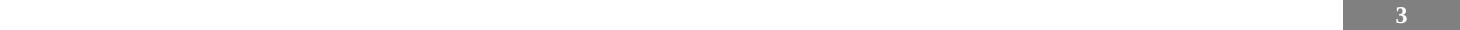<table style="width:100%; text-align:center;">
<tr style="color:white;">
<td style="background:"><strong>26</strong></td>
<td style="background:"><strong>19</strong></td>
<td style="background:gray; width:6.2%;"><strong>3</strong></td>
</tr>
<tr>
<td></td>
<td></td>
<td></td>
</tr>
</table>
